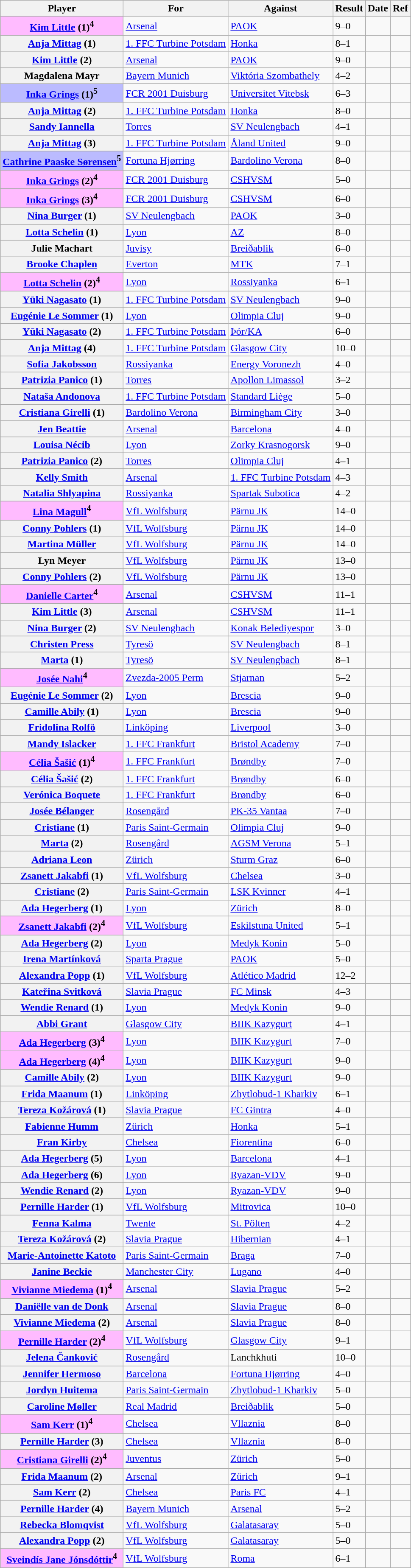<table class="wikitable sortable plainrowheaders">
<tr>
<th scope="col">Player</th>
<th scope="col">For</th>
<th scope="col">Against</th>
<th scope="col" align="center">Result</th>
<th scope="col">Date</th>
<th scope="col">Ref</th>
</tr>
<tr>
<th scope="row" style="background:#ffbbff"> <a href='#'>Kim Little</a> (1)<sup>4</sup></th>
<td> <a href='#'>Arsenal</a></td>
<td> <a href='#'>PAOK</a></td>
<td>9–0</td>
<td></td>
<td></td>
</tr>
<tr>
<th scope="row"> <a href='#'>Anja Mittag</a> (1)</th>
<td> <a href='#'>1. FFC Turbine Potsdam</a></td>
<td> <a href='#'>Honka</a></td>
<td>8–1</td>
<td></td>
<td></td>
</tr>
<tr>
<th scope="row"> <a href='#'>Kim Little</a> (2)</th>
<td> <a href='#'>Arsenal</a></td>
<td> <a href='#'>PAOK</a></td>
<td>9–0</td>
<td></td>
<td></td>
</tr>
<tr>
<th scope="row"> Magdalena Mayr</th>
<td> <a href='#'>Bayern Munich</a></td>
<td> <a href='#'>Viktória Szombathely</a></td>
<td>4–2</td>
<td></td>
<td></td>
</tr>
<tr>
<th scope="row" style="background:#bbbbff"> <a href='#'>Inka Grings</a> (1)<sup>5</sup></th>
<td> <a href='#'>FCR 2001 Duisburg</a></td>
<td> <a href='#'>Universitet Vitebsk</a></td>
<td>6–3</td>
<td></td>
<td></td>
</tr>
<tr>
<th scope="row"> <a href='#'>Anja Mittag</a> (2)</th>
<td> <a href='#'>1. FFC Turbine Potsdam</a></td>
<td> <a href='#'>Honka</a></td>
<td>8–0</td>
<td></td>
<td></td>
</tr>
<tr>
<th scope="row"> <a href='#'>Sandy Iannella</a></th>
<td> <a href='#'>Torres</a></td>
<td> <a href='#'>SV Neulengbach</a></td>
<td>4–1</td>
<td></td>
<td></td>
</tr>
<tr>
<th scope="row"> <a href='#'>Anja Mittag</a> (3)</th>
<td> <a href='#'>1. FFC Turbine Potsdam</a></td>
<td> <a href='#'>Åland United</a></td>
<td>9–0</td>
<td></td>
<td></td>
</tr>
<tr>
<th scope="row" style="background:#bbbbff"> <a href='#'>Cathrine Paaske Sørensen</a><sup>5</sup></th>
<td> <a href='#'>Fortuna Hjørring</a></td>
<td> <a href='#'>Bardolino Verona</a></td>
<td>8–0</td>
<td></td>
<td></td>
</tr>
<tr>
<th scope="row" style="background:#ffbbff"> <a href='#'>Inka Grings</a> (2)<sup>4</sup></th>
<td> <a href='#'>FCR 2001 Duisburg</a></td>
<td> <a href='#'>CSHVSM</a></td>
<td>5–0</td>
<td></td>
<td></td>
</tr>
<tr>
<th scope="row" style="background:#ffbbff"> <a href='#'>Inka Grings</a> (3)<sup>4</sup></th>
<td> <a href='#'>FCR 2001 Duisburg</a></td>
<td> <a href='#'>CSHVSM</a></td>
<td>6–0</td>
<td></td>
<td></td>
</tr>
<tr>
<th scope="row"> <a href='#'>Nina Burger</a> (1)</th>
<td> <a href='#'>SV Neulengbach</a></td>
<td> <a href='#'>PAOK</a></td>
<td>3–0</td>
<td></td>
<td></td>
</tr>
<tr>
<th scope="row"> <a href='#'>Lotta Schelin</a> (1)</th>
<td> <a href='#'>Lyon</a></td>
<td> <a href='#'>AZ</a></td>
<td>8–0</td>
<td></td>
<td></td>
</tr>
<tr>
<th scope="row"> Julie Machart</th>
<td> <a href='#'>Juvisy</a></td>
<td> <a href='#'>Breiðablik</a></td>
<td>6–0</td>
<td></td>
<td></td>
</tr>
<tr>
<th scope="row"> <a href='#'>Brooke Chaplen</a></th>
<td> <a href='#'>Everton</a></td>
<td> <a href='#'>MTK</a></td>
<td>7–1</td>
<td></td>
<td></td>
</tr>
<tr>
<th scope="row" style="background:#ffbbff"> <a href='#'>Lotta Schelin</a> (2)<sup>4</sup></th>
<td> <a href='#'>Lyon</a></td>
<td> <a href='#'>Rossiyanka</a></td>
<td>6–1</td>
<td></td>
<td></td>
</tr>
<tr>
<th scope="row"> <a href='#'>Yūki Nagasato</a> (1)</th>
<td> <a href='#'>1. FFC Turbine Potsdam</a></td>
<td> <a href='#'>SV Neulengbach</a></td>
<td>9–0</td>
<td></td>
<td></td>
</tr>
<tr>
<th scope="row"> <a href='#'>Eugénie Le Sommer</a> (1)</th>
<td> <a href='#'>Lyon</a></td>
<td> <a href='#'>Olimpia Cluj</a></td>
<td>9–0</td>
<td></td>
<td></td>
</tr>
<tr>
<th scope="row"> <a href='#'>Yūki Nagasato</a> (2)</th>
<td> <a href='#'>1. FFC Turbine Potsdam</a></td>
<td> <a href='#'>Þór/KA</a></td>
<td>6–0</td>
<td></td>
<td></td>
</tr>
<tr>
<th scope="row"> <a href='#'>Anja Mittag</a> (4)</th>
<td> <a href='#'>1. FFC Turbine Potsdam</a></td>
<td> <a href='#'>Glasgow City</a></td>
<td>10–0</td>
<td></td>
<td></td>
</tr>
<tr>
<th scope="row"> <a href='#'>Sofia Jakobsson</a></th>
<td> <a href='#'>Rossiyanka</a></td>
<td> <a href='#'>Energy Voronezh</a></td>
<td>4–0</td>
<td></td>
<td></td>
</tr>
<tr>
<th scope="row"> <a href='#'>Patrizia Panico</a> (1)</th>
<td> <a href='#'>Torres</a></td>
<td> <a href='#'>Apollon Limassol</a></td>
<td>3–2</td>
<td></td>
<td></td>
</tr>
<tr>
<th scope="row"> <a href='#'>Nataša Andonova</a></th>
<td> <a href='#'>1. FFC Turbine Potsdam</a></td>
<td> <a href='#'>Standard Liège</a></td>
<td>5–0</td>
<td></td>
<td></td>
</tr>
<tr>
<th scope="row"> <a href='#'>Cristiana Girelli</a> (1)</th>
<td> <a href='#'>Bardolino Verona</a></td>
<td> <a href='#'>Birmingham City</a></td>
<td>3–0</td>
<td></td>
<td></td>
</tr>
<tr>
<th scope="row"> <a href='#'>Jen Beattie</a></th>
<td> <a href='#'>Arsenal</a></td>
<td> <a href='#'>Barcelona</a></td>
<td>4–0</td>
<td></td>
<td></td>
</tr>
<tr>
<th scope="row"> <a href='#'>Louisa Nécib</a></th>
<td> <a href='#'>Lyon</a></td>
<td> <a href='#'>Zorky Krasnogorsk</a></td>
<td>9–0</td>
<td></td>
<td></td>
</tr>
<tr>
<th scope="row"> <a href='#'>Patrizia Panico</a> (2)</th>
<td> <a href='#'>Torres</a></td>
<td> <a href='#'>Olimpia Cluj</a></td>
<td>4–1</td>
<td></td>
<td></td>
</tr>
<tr>
<th scope="row"> <a href='#'>Kelly Smith</a></th>
<td> <a href='#'>Arsenal</a></td>
<td> <a href='#'>1. FFC Turbine Potsdam</a></td>
<td>4–3</td>
<td></td>
<td></td>
</tr>
<tr>
<th scope="row"> <a href='#'>Natalia Shlyapina</a></th>
<td> <a href='#'>Rossiyanka</a></td>
<td> <a href='#'>Spartak Subotica</a></td>
<td>4–2</td>
<td></td>
<td></td>
</tr>
<tr>
<th scope="row" style="background:#ffbbff"> <a href='#'>Lina Magull</a><sup>4</sup></th>
<td> <a href='#'>VfL Wolfsburg</a></td>
<td> <a href='#'>Pärnu JK</a></td>
<td>14–0</td>
<td></td>
<td></td>
</tr>
<tr>
<th scope="row"> <a href='#'>Conny Pohlers</a> (1)</th>
<td> <a href='#'>VfL Wolfsburg</a></td>
<td> <a href='#'>Pärnu JK</a></td>
<td>14–0</td>
<td></td>
<td></td>
</tr>
<tr>
<th scope="row"> <a href='#'>Martina Müller</a></th>
<td> <a href='#'>VfL Wolfsburg</a></td>
<td> <a href='#'>Pärnu JK</a></td>
<td>14–0</td>
<td></td>
<td></td>
</tr>
<tr>
<th scope="row"> Lyn Meyer</th>
<td> <a href='#'>VfL Wolfsburg</a></td>
<td> <a href='#'>Pärnu JK</a></td>
<td>13–0</td>
<td></td>
<td></td>
</tr>
<tr>
<th scope="row"> <a href='#'>Conny Pohlers</a> (2)</th>
<td> <a href='#'>VfL Wolfsburg</a></td>
<td> <a href='#'>Pärnu JK</a></td>
<td>13–0</td>
<td></td>
<td></td>
</tr>
<tr>
<th scope="row" style="background:#ffbbff"> <a href='#'>Danielle Carter</a><sup>4</sup></th>
<td> <a href='#'>Arsenal</a></td>
<td> <a href='#'>CSHVSM</a></td>
<td>11–1</td>
<td></td>
<td></td>
</tr>
<tr>
<th scope="row"> <a href='#'>Kim Little</a> (3)</th>
<td> <a href='#'>Arsenal</a></td>
<td> <a href='#'>CSHVSM</a></td>
<td>11–1</td>
<td></td>
<td></td>
</tr>
<tr>
<th scope="row"> <a href='#'>Nina Burger</a> (2)</th>
<td> <a href='#'>SV Neulengbach</a></td>
<td> <a href='#'>Konak Belediyespor</a></td>
<td>3–0</td>
<td></td>
<td></td>
</tr>
<tr>
<th scope="row"> <a href='#'>Christen Press</a></th>
<td> <a href='#'>Tyresö</a></td>
<td> <a href='#'>SV Neulengbach</a></td>
<td>8–1</td>
<td></td>
<td></td>
</tr>
<tr>
<th scope="row"> <a href='#'>Marta</a> (1)</th>
<td> <a href='#'>Tyresö</a></td>
<td> <a href='#'>SV Neulengbach</a></td>
<td>8–1</td>
<td></td>
<td></td>
</tr>
<tr>
<th scope="row" style="background:#ffbbff"> <a href='#'>Josée Nahi</a><sup>4</sup></th>
<td> <a href='#'>Zvezda-2005 Perm</a></td>
<td> <a href='#'>Stjarnan</a></td>
<td>5–2</td>
<td></td>
<td></td>
</tr>
<tr>
<th scope="row"> <a href='#'>Eugénie Le Sommer</a> (2)</th>
<td> <a href='#'>Lyon</a></td>
<td> <a href='#'>Brescia</a></td>
<td>9–0</td>
<td></td>
<td></td>
</tr>
<tr>
<th scope="row"> <a href='#'>Camille Abily</a> (1)</th>
<td> <a href='#'>Lyon</a></td>
<td> <a href='#'>Brescia</a></td>
<td>9–0</td>
<td></td>
<td></td>
</tr>
<tr>
<th scope="row"> <a href='#'>Fridolina Rolfö</a></th>
<td> <a href='#'>Linköping</a></td>
<td> <a href='#'>Liverpool</a></td>
<td>3–0</td>
<td></td>
<td></td>
</tr>
<tr>
<th scope="row"> <a href='#'>Mandy Islacker</a></th>
<td> <a href='#'>1. FFC Frankfurt</a></td>
<td> <a href='#'>Bristol Academy</a></td>
<td>7–0</td>
<td></td>
<td></td>
</tr>
<tr>
<th scope="row" style="background:#ffbbff"> <a href='#'>Célia Šašić</a> (1)<sup>4</sup></th>
<td> <a href='#'>1. FFC Frankfurt</a></td>
<td> <a href='#'>Brøndby</a></td>
<td>7–0</td>
<td></td>
<td></td>
</tr>
<tr>
<th scope="row"> <a href='#'>Célia Šašić</a> (2)</th>
<td> <a href='#'>1. FFC Frankfurt</a></td>
<td> <a href='#'>Brøndby</a></td>
<td>6–0</td>
<td></td>
<td></td>
</tr>
<tr>
<th scope="row"> <a href='#'>Verónica Boquete</a></th>
<td> <a href='#'>1. FFC Frankfurt</a></td>
<td> <a href='#'>Brøndby</a></td>
<td>6–0</td>
<td></td>
<td></td>
</tr>
<tr>
<th scope="row"> <a href='#'>Josée Bélanger</a></th>
<td> <a href='#'>Rosengård</a></td>
<td> <a href='#'>PK-35 Vantaa</a></td>
<td>7–0</td>
<td></td>
<td></td>
</tr>
<tr>
<th scope="row"> <a href='#'>Cristiane</a> (1)</th>
<td> <a href='#'>Paris Saint-Germain</a></td>
<td> <a href='#'>Olimpia Cluj</a></td>
<td>9–0</td>
<td></td>
<td></td>
</tr>
<tr>
<th scope="row"> <a href='#'>Marta</a> (2)</th>
<td> <a href='#'>Rosengård</a></td>
<td> <a href='#'>AGSM Verona</a></td>
<td>5–1</td>
<td></td>
<td></td>
</tr>
<tr>
<th scope="row"> <a href='#'>Adriana Leon</a></th>
<td> <a href='#'>Zürich</a></td>
<td> <a href='#'>Sturm Graz</a></td>
<td>6–0</td>
<td></td>
<td></td>
</tr>
<tr>
<th scope="row"> <a href='#'>Zsanett Jakabfi</a> (1)</th>
<td> <a href='#'>VfL Wolfsburg</a></td>
<td> <a href='#'>Chelsea</a></td>
<td>3–0</td>
<td></td>
<td></td>
</tr>
<tr>
<th scope="row"> <a href='#'>Cristiane</a> (2)</th>
<td> <a href='#'>Paris Saint-Germain</a></td>
<td> <a href='#'>LSK Kvinner</a></td>
<td>4–1</td>
<td></td>
<td></td>
</tr>
<tr>
<th scope="row"> <a href='#'>Ada Hegerberg</a> (1)</th>
<td> <a href='#'>Lyon</a></td>
<td> <a href='#'>Zürich</a></td>
<td>8–0</td>
<td></td>
<td></td>
</tr>
<tr>
<th scope="row" style="background:#ffbbff"> <a href='#'>Zsanett Jakabfi</a> (2)<sup>4</sup></th>
<td> <a href='#'>VfL Wolfsburg</a></td>
<td> <a href='#'>Eskilstuna United</a></td>
<td>5–1</td>
<td></td>
<td></td>
</tr>
<tr>
<th scope="row"> <a href='#'>Ada Hegerberg</a> (2)</th>
<td> <a href='#'>Lyon</a></td>
<td> <a href='#'>Medyk Konin</a></td>
<td>5–0</td>
<td></td>
<td></td>
</tr>
<tr>
<th scope="row"> <a href='#'>Irena Martínková</a></th>
<td> <a href='#'>Sparta Prague</a></td>
<td> <a href='#'>PAOK</a></td>
<td>5–0</td>
<td></td>
<td></td>
</tr>
<tr>
<th scope="row"> <a href='#'>Alexandra Popp</a> (1)</th>
<td> <a href='#'>VfL Wolfsburg</a></td>
<td> <a href='#'>Atlético Madrid</a></td>
<td>12–2</td>
<td></td>
<td></td>
</tr>
<tr>
<th scope="row"> <a href='#'>Kateřina Svitková</a></th>
<td> <a href='#'>Slavia Prague</a></td>
<td> <a href='#'>FC Minsk</a></td>
<td>4–3</td>
<td></td>
<td></td>
</tr>
<tr>
<th scope="row"> <a href='#'>Wendie Renard</a> (1)</th>
<td> <a href='#'>Lyon</a></td>
<td> <a href='#'>Medyk Konin</a></td>
<td>9–0</td>
<td></td>
<td></td>
</tr>
<tr>
<th scope="row"> <a href='#'>Abbi Grant</a></th>
<td> <a href='#'>Glasgow City</a></td>
<td> <a href='#'>BIIK Kazygurt</a></td>
<td>4–1</td>
<td></td>
<td></td>
</tr>
<tr>
<th scope="row" style="background:#ffbbff"> <a href='#'>Ada Hegerberg</a> (3)<sup>4</sup></th>
<td> <a href='#'>Lyon</a></td>
<td> <a href='#'>BIIK Kazygurt</a></td>
<td>7–0</td>
<td></td>
<td></td>
</tr>
<tr>
<th scope="row" style="background:#ffbbff"> <a href='#'>Ada Hegerberg</a> (4)<sup>4</sup></th>
<td> <a href='#'>Lyon</a></td>
<td> <a href='#'>BIIK Kazygurt</a></td>
<td>9–0</td>
<td></td>
<td></td>
</tr>
<tr>
<th scope="row"> <a href='#'>Camille Abily</a> (2)</th>
<td> <a href='#'>Lyon</a></td>
<td> <a href='#'>BIIK Kazygurt</a></td>
<td>9–0</td>
<td></td>
<td></td>
</tr>
<tr>
<th scope="row"> <a href='#'>Frida Maanum</a> (1)</th>
<td> <a href='#'>Linköping</a></td>
<td> <a href='#'>Zhytlobud-1 Kharkiv</a></td>
<td>6–1</td>
<td></td>
<td></td>
</tr>
<tr>
<th scope="row"> <a href='#'>Tereza Kožárová</a> (1)</th>
<td> <a href='#'>Slavia Prague</a></td>
<td> <a href='#'>FC Gintra</a></td>
<td>4–0</td>
<td></td>
<td></td>
</tr>
<tr>
<th scope="row"> <a href='#'>Fabienne Humm</a></th>
<td> <a href='#'>Zürich</a></td>
<td> <a href='#'>Honka</a></td>
<td>5–1</td>
<td></td>
<td></td>
</tr>
<tr>
<th scope="row"> <a href='#'>Fran Kirby</a></th>
<td> <a href='#'>Chelsea</a></td>
<td> <a href='#'>Fiorentina</a></td>
<td>6–0</td>
<td></td>
<td></td>
</tr>
<tr>
<th scope="row"> <a href='#'>Ada Hegerberg</a> (5)</th>
<td> <a href='#'>Lyon</a></td>
<td> <a href='#'>Barcelona</a></td>
<td>4–1</td>
<td></td>
<td></td>
</tr>
<tr>
<th scope="row"> <a href='#'>Ada Hegerberg</a> (6)</th>
<td> <a href='#'>Lyon</a></td>
<td> <a href='#'>Ryazan-VDV</a></td>
<td>9–0</td>
<td></td>
<td></td>
</tr>
<tr>
<th scope="row"> <a href='#'>Wendie Renard</a> (2)</th>
<td> <a href='#'>Lyon</a></td>
<td> <a href='#'>Ryazan-VDV</a></td>
<td>9–0</td>
<td></td>
<td></td>
</tr>
<tr>
<th scope="row"> <a href='#'>Pernille Harder</a> (1)</th>
<td> <a href='#'>VfL Wolfsburg</a></td>
<td> <a href='#'>Mitrovica</a></td>
<td>10–0</td>
<td></td>
<td></td>
</tr>
<tr>
<th scope="row"> <a href='#'>Fenna Kalma</a></th>
<td> <a href='#'>Twente</a></td>
<td> <a href='#'>St. Pölten</a></td>
<td>4–2</td>
<td></td>
<td></td>
</tr>
<tr>
<th scope="row"> <a href='#'>Tereza Kožárová</a> (2)</th>
<td> <a href='#'>Slavia Prague</a></td>
<td> <a href='#'>Hibernian</a></td>
<td>4–1</td>
<td></td>
<td></td>
</tr>
<tr>
<th scope="row"> <a href='#'>Marie-Antoinette Katoto</a></th>
<td> <a href='#'>Paris Saint-Germain</a></td>
<td> <a href='#'>Braga</a></td>
<td>7–0</td>
<td></td>
<td></td>
</tr>
<tr>
<th scope="row"> <a href='#'>Janine Beckie</a></th>
<td> <a href='#'>Manchester City</a></td>
<td> <a href='#'>Lugano</a></td>
<td>4–0</td>
<td></td>
<td></td>
</tr>
<tr>
<th scope="row" style="background:#ffbbff"> <a href='#'>Vivianne Miedema</a> (1)<sup>4</sup></th>
<td> <a href='#'>Arsenal</a></td>
<td> <a href='#'>Slavia Prague</a></td>
<td>5–2</td>
<td></td>
<td></td>
</tr>
<tr>
<th scope="row"> <a href='#'>Daniëlle van de Donk</a></th>
<td> <a href='#'>Arsenal</a></td>
<td> <a href='#'>Slavia Prague</a></td>
<td>8–0</td>
<td></td>
<td></td>
</tr>
<tr>
<th scope="row"> <a href='#'>Vivianne Miedema</a> (2)</th>
<td> <a href='#'>Arsenal</a></td>
<td> <a href='#'>Slavia Prague</a></td>
<td>8–0</td>
<td></td>
<td></td>
</tr>
<tr>
<th scope="row" style="background:#ffbbff"> <a href='#'>Pernille Harder</a> (2)<sup>4</sup></th>
<td> <a href='#'>VfL Wolfsburg</a></td>
<td> <a href='#'>Glasgow City</a></td>
<td>9–1</td>
<td></td>
<td></td>
</tr>
<tr>
<th scope="row"> <a href='#'>Jelena Čanković</a></th>
<td> <a href='#'>Rosengård</a></td>
<td> Lanchkhuti</td>
<td>10–0</td>
<td></td>
<td></td>
</tr>
<tr>
<th scope="row"> <a href='#'>Jennifer Hermoso</a></th>
<td> <a href='#'>Barcelona</a></td>
<td> <a href='#'>Fortuna Hjørring</a></td>
<td>4–0</td>
<td></td>
<td></td>
</tr>
<tr>
<th scope="row"> <a href='#'>Jordyn Huitema</a></th>
<td> <a href='#'>Paris Saint-Germain</a></td>
<td> <a href='#'>Zhytlobud-1 Kharkiv</a></td>
<td>5–0</td>
<td></td>
<td></td>
</tr>
<tr>
<th scope="row"> <a href='#'>Caroline Møller</a></th>
<td> <a href='#'>Real Madrid</a></td>
<td> <a href='#'>Breiðablik</a></td>
<td>5–0</td>
<td></td>
<td></td>
</tr>
<tr>
<th scope="row" style="background:#ffbbff"> <a href='#'>Sam Kerr</a> (1)<sup>4</sup></th>
<td> <a href='#'>Chelsea</a></td>
<td> <a href='#'>Vllaznia</a></td>
<td>8–0</td>
<td></td>
<td></td>
</tr>
<tr>
<th scope="row"> <a href='#'>Pernille Harder</a> (3)</th>
<td> <a href='#'>Chelsea</a></td>
<td> <a href='#'>Vllaznia</a></td>
<td>8–0</td>
<td></td>
<td></td>
</tr>
<tr>
<th scope="row" style="background:#ffbbff"> <a href='#'>Cristiana Girelli</a> (2)<sup>4</sup></th>
<td> <a href='#'>Juventus</a></td>
<td> <a href='#'>Zürich</a></td>
<td>5–0</td>
<td></td>
<td></td>
</tr>
<tr>
<th scope="row"> <a href='#'>Frida Maanum</a> (2)</th>
<td> <a href='#'>Arsenal</a></td>
<td> <a href='#'>Zürich</a></td>
<td>9–1</td>
<td></td>
<td></td>
</tr>
<tr>
<th scope="row"> <a href='#'>Sam Kerr</a> (2)</th>
<td> <a href='#'>Chelsea</a></td>
<td> <a href='#'>Paris FC</a></td>
<td>4–1</td>
<td></td>
<td></td>
</tr>
<tr>
<th scope="row"> <a href='#'>Pernille Harder</a> (4)</th>
<td> <a href='#'>Bayern Munich</a></td>
<td> <a href='#'>Arsenal</a></td>
<td>5–2</td>
<td></td>
<td></td>
</tr>
<tr>
<th scope="row"> <a href='#'>Rebecka Blomqvist</a></th>
<td> <a href='#'>VfL Wolfsburg</a></td>
<td> <a href='#'>Galatasaray</a></td>
<td>5–0</td>
<td></td>
<td></td>
</tr>
<tr>
<th scope="row"> <a href='#'>Alexandra Popp</a> (2)</th>
<td> <a href='#'>VfL Wolfsburg</a></td>
<td> <a href='#'>Galatasaray</a></td>
<td>5–0</td>
<td></td>
<td></td>
</tr>
<tr>
<th scope="row" style="background:#ffbbff"> <a href='#'>Sveindís Jane Jónsdóttir</a><sup>4</sup></th>
<td> <a href='#'>VfL Wolfsburg</a></td>
<td> <a href='#'>Roma</a></td>
<td>6–1</td>
<td></td>
<td></td>
</tr>
</table>
